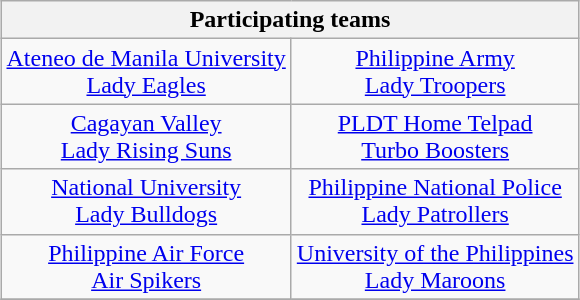<table class="wikitable" style="margin:1em auto; text-align:center;">
<tr>
<th colspan="3">Participating teams</th>
</tr>
<tr>
<td> <a href='#'>Ateneo de Manila University</a> <br><a href='#'>Lady Eagles</a></td>
<td> <a href='#'>Philippine Army</a><br><a href='#'>Lady Troopers</a></td>
</tr>
<tr>
<td> <a href='#'>Cagayan Valley</a><br><a href='#'>Lady Rising Suns</a></td>
<td> <a href='#'>PLDT Home Telpad</a> <br><a href='#'>Turbo Boosters</a></td>
</tr>
<tr>
<td> <a href='#'>National University</a> <br><a href='#'>Lady Bulldogs</a></td>
<td> <a href='#'>Philippine National Police</a> <br><a href='#'>Lady Patrollers</a></td>
</tr>
<tr>
<td> <a href='#'>Philippine Air Force</a> <br><a href='#'>Air Spikers</a></td>
<td> <a href='#'>University of the Philippines</a> <br><a href='#'>Lady Maroons</a></td>
</tr>
<tr>
</tr>
</table>
